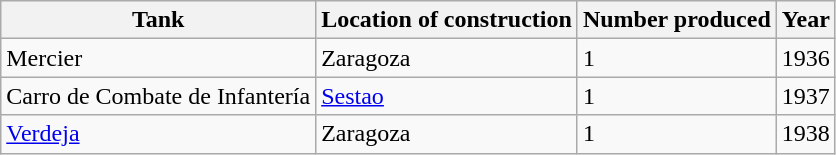<table class="wikitable">
<tr>
<th>Tank</th>
<th>Location of construction</th>
<th>Number produced</th>
<th>Year</th>
</tr>
<tr>
<td>Mercier</td>
<td>Zaragoza</td>
<td>1</td>
<td>1936</td>
</tr>
<tr>
<td>Carro de Combate de Infantería</td>
<td><a href='#'>Sestao</a></td>
<td>1</td>
<td>1937</td>
</tr>
<tr>
<td><a href='#'>Verdeja</a></td>
<td>Zaragoza</td>
<td>1</td>
<td>1938</td>
</tr>
</table>
